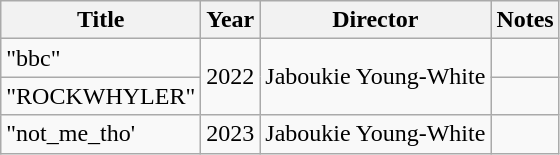<table class="wikitable">
<tr>
<th>Title</th>
<th>Year</th>
<th>Director</th>
<th>Notes</th>
</tr>
<tr>
<td>"bbc"</td>
<td rowspan=2>2022</td>
<td rowspan=2>Jaboukie Young-White</td>
<td></td>
</tr>
<tr>
<td>"ROCKWHYLER"</td>
<td></td>
</tr>
<tr>
<td>"not_me_tho'</td>
<td>2023</td>
<td>Jaboukie Young-White</td>
<td></td>
</tr>
</table>
